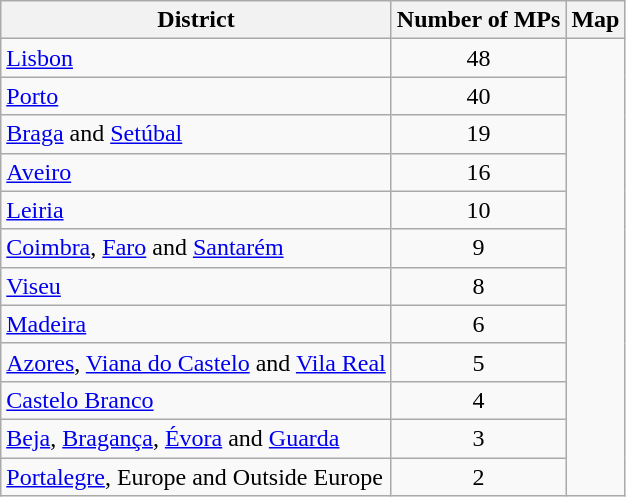<table class="wikitable">
<tr>
<th>District</th>
<th>Number of MPs</th>
<th>Map</th>
</tr>
<tr>
<td><a href='#'>Lisbon</a></td>
<td style="text-align:center;">48</td>
<td style="text-align:center;" rowspan="12"></td>
</tr>
<tr>
<td><a href='#'>Porto</a></td>
<td style="text-align:center;">40</td>
</tr>
<tr>
<td><a href='#'>Braga</a> and <a href='#'>Setúbal</a></td>
<td style="text-align:center;">19</td>
</tr>
<tr>
<td><a href='#'>Aveiro</a></td>
<td style="text-align:center;">16</td>
</tr>
<tr>
<td><a href='#'>Leiria</a></td>
<td style="text-align:center;">10</td>
</tr>
<tr>
<td><a href='#'>Coimbra</a>, <a href='#'>Faro</a> and <a href='#'>Santarém</a></td>
<td style="text-align:center;">9</td>
</tr>
<tr>
<td><a href='#'>Viseu</a></td>
<td style="text-align:center;">8</td>
</tr>
<tr>
<td><a href='#'>Madeira</a></td>
<td style="text-align:center;">6</td>
</tr>
<tr>
<td><a href='#'>Azores</a>, <a href='#'>Viana do Castelo</a> and <a href='#'>Vila Real</a></td>
<td style="text-align:center;">5</td>
</tr>
<tr>
<td><a href='#'>Castelo Branco</a></td>
<td style="text-align:center;">4</td>
</tr>
<tr>
<td><a href='#'>Beja</a>, <a href='#'>Bragança</a>, <a href='#'>Évora</a> and <a href='#'>Guarda</a></td>
<td style="text-align:center;">3</td>
</tr>
<tr>
<td><a href='#'>Portalegre</a>, Europe and Outside Europe</td>
<td style="text-align:center;">2</td>
</tr>
</table>
